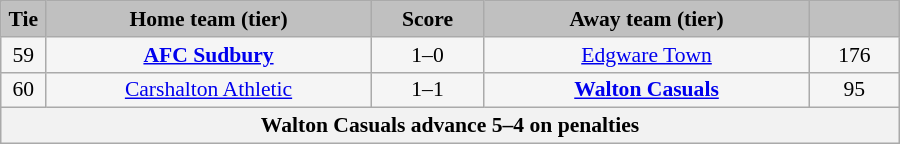<table class="wikitable" style="width: 600px; background:WhiteSmoke; text-align:center; font-size:90%">
<tr>
<td scope="col" style="width:  5.00%; background:silver;"><strong>Tie</strong></td>
<td scope="col" style="width: 36.25%; background:silver;"><strong>Home team (tier)</strong></td>
<td scope="col" style="width: 12.50%; background:silver;"><strong>Score</strong></td>
<td scope="col" style="width: 36.25%; background:silver;"><strong>Away team (tier)</strong></td>
<td scope="col" style="width: 10.00%; background:silver;"><strong></strong></td>
</tr>
<tr>
<td>59</td>
<td><strong><a href='#'>AFC Sudbury</a></strong></td>
<td>1–0</td>
<td><a href='#'>Edgware Town</a></td>
<td>176</td>
</tr>
<tr>
<td>60</td>
<td><a href='#'>Carshalton Athletic</a></td>
<td>1–1</td>
<td><strong><a href='#'>Walton Casuals</a></strong></td>
<td>95</td>
</tr>
<tr>
<th colspan=5>Walton Casuals advance 5–4 on penalties</th>
</tr>
</table>
